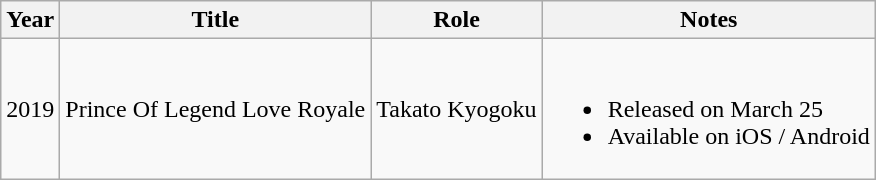<table class="wikitable">
<tr>
<th>Year</th>
<th>Title</th>
<th>Role</th>
<th>Notes</th>
</tr>
<tr>
<td>2019</td>
<td>Prince Of Legend Love Royale</td>
<td>Takato Kyogoku</td>
<td><br><ul><li>Released on March 25</li><li>Available on iOS / Android</li></ul></td>
</tr>
</table>
